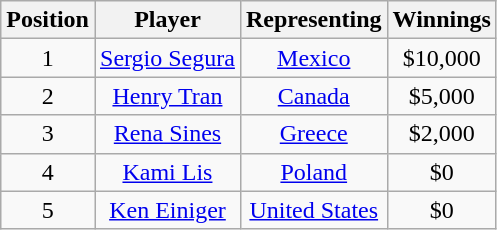<table class="wikitable" style="text-align: center;">
<tr>
<th>Position</th>
<th>Player</th>
<th>Representing</th>
<th>Winnings</th>
</tr>
<tr>
<td>1</td>
<td><a href='#'>Sergio Segura</a></td>
<td><a href='#'>Mexico</a></td>
<td>$10,000</td>
</tr>
<tr>
<td>2</td>
<td><a href='#'>Henry Tran</a></td>
<td><a href='#'>Canada</a></td>
<td>$5,000</td>
</tr>
<tr>
<td>3</td>
<td><a href='#'>Rena Sines</a></td>
<td><a href='#'>Greece</a></td>
<td>$2,000</td>
</tr>
<tr>
<td>4</td>
<td><a href='#'>Kami Lis</a></td>
<td><a href='#'>Poland</a></td>
<td>$0</td>
</tr>
<tr>
<td>5</td>
<td><a href='#'>Ken Einiger</a></td>
<td><a href='#'>United States</a></td>
<td>$0</td>
</tr>
</table>
